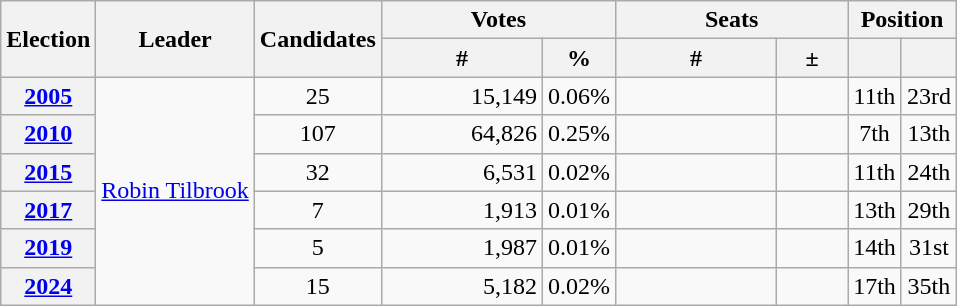<table class="wikitable sortable">
<tr>
<th rowspan=2>Election</th>
<th rowspan=2>Leader</th>
<th rowspan=2>Candidates</th>
<th colspan=2>Votes </th>
<th colspan=2>Seats </th>
<th colspan=2>Position</th>
</tr>
<tr>
<th style="width:100px">#</th>
<th style="width:40px">%</th>
<th style="width:100px">#</th>
<th style="width:40px">±</th>
<th></th>
<th></th>
</tr>
<tr>
<th><a href='#'>2005</a></th>
<td style="text-align:center;" rowspan="6"><a href='#'>Robin Tilbrook</a></td>
<td style="text-align:center;">25</td>
<td style="text-align:right;">15,149 </td>
<td style="text-align:center;">0.06%</td>
<td style="text-align:center;"></td>
<td style="text-align:center;"></td>
<td style="text-align:center;">11th</td>
<td style="text-align:center;">23rd</td>
</tr>
<tr>
<th><a href='#'>2010</a></th>
<td style="text-align:center;">107</td>
<td style="text-align:right;">64,826 </td>
<td style="text-align:center;">0.25%</td>
<td style="text-align:center;"></td>
<td style="text-align:center;"></td>
<td style="text-align:center;">7th</td>
<td style="text-align:center;">13th</td>
</tr>
<tr>
<th><a href='#'>2015</a></th>
<td style="text-align:center;">32</td>
<td style="text-align:right;">6,531 </td>
<td style="text-align:center;">0.02%</td>
<td style="text-align:center;"></td>
<td style="text-align:center;"></td>
<td style="text-align:center;">11th</td>
<td style="text-align:center;">24th</td>
</tr>
<tr>
<th><a href='#'>2017</a></th>
<td style="text-align:center;">7</td>
<td style="text-align:right;">1,913 </td>
<td style="text-align:center;">0.01%</td>
<td style="text-align:center;"></td>
<td style="text-align:center;"></td>
<td style="text-align:center;">13th</td>
<td style="text-align:center;">29th</td>
</tr>
<tr>
<th><a href='#'>2019</a></th>
<td style="text-align:center;">5</td>
<td style="text-align:right;">1,987</td>
<td style="text-align:center;">0.01%</td>
<td style="text-align:center;"></td>
<td style="text-align:center;"></td>
<td style="text-align:center;">14th</td>
<td style="text-align:center;">31st</td>
</tr>
<tr>
<th><a href='#'>2024</a></th>
<td style="text-align:center;">15</td>
<td style="text-align:right;">5,182</td>
<td style="text-align:center;">0.02%</td>
<td style="text-align:center;"></td>
<td style="text-align:center;"></td>
<td style="text-align:center;">17th</td>
<td style="text-align:center;">35th</td>
</tr>
</table>
